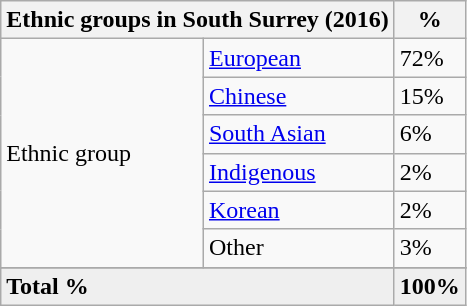<table class="wikitable">
<tr>
<th colspan=2>Ethnic groups in South Surrey (2016)</th>
<th>%</th>
</tr>
<tr>
<td rowspan=6>Ethnic group</td>
<td><a href='#'>European</a></td>
<td>72%</td>
</tr>
<tr>
<td><a href='#'>Chinese</a></td>
<td>15%</td>
</tr>
<tr>
<td><a href='#'>South Asian</a></td>
<td>6%</td>
</tr>
<tr>
<td><a href='#'>Indigenous</a></td>
<td>2%</td>
</tr>
<tr>
<td><a href='#'>Korean</a></td>
<td>2%</td>
</tr>
<tr>
<td>Other</td>
<td>3%</td>
</tr>
<tr>
</tr>
<tr style="background:#efefef; font-weight:bold">
<td colspan=2>Total %</td>
<td>100%</td>
</tr>
</table>
